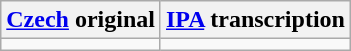<table class="wikitable">
<tr>
<th><a href='#'>Czech</a> original</th>
<th><a href='#'>IPA</a> transcription</th>
</tr>
<tr style="vertical-align:top; white-space:nowrap; text-align:center;">
<td></td>
<td></td>
</tr>
</table>
